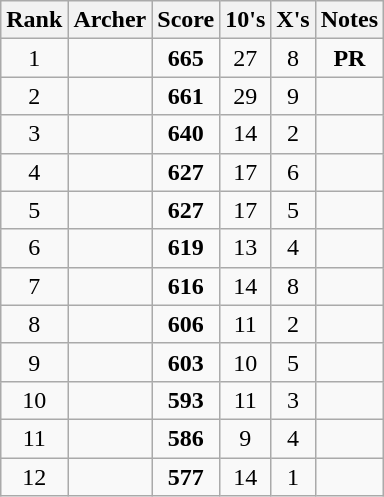<table class="wikitable sortable" style="text-align:center">
<tr>
<th>Rank</th>
<th>Archer</th>
<th>Score</th>
<th>10's</th>
<th>X's</th>
<th class="unsortable">Notes</th>
</tr>
<tr>
<td>1</td>
<td align=left></td>
<td><strong>665</strong></td>
<td>27</td>
<td>8</td>
<td><strong>PR</strong></td>
</tr>
<tr>
<td>2</td>
<td align=left></td>
<td><strong>661</strong></td>
<td>29</td>
<td>9</td>
<td></td>
</tr>
<tr>
<td>3</td>
<td align=left></td>
<td><strong>640</strong></td>
<td>14</td>
<td>2</td>
<td></td>
</tr>
<tr>
<td>4</td>
<td align=left></td>
<td><strong>627</strong></td>
<td>17</td>
<td>6</td>
<td></td>
</tr>
<tr>
<td>5</td>
<td align=left></td>
<td><strong>627</strong></td>
<td>17</td>
<td>5</td>
<td></td>
</tr>
<tr>
<td>6</td>
<td align=left></td>
<td><strong>619</strong></td>
<td>13</td>
<td>4</td>
<td></td>
</tr>
<tr>
<td>7</td>
<td align=left></td>
<td><strong>616</strong></td>
<td>14</td>
<td>8</td>
<td></td>
</tr>
<tr>
<td>8</td>
<td align=left></td>
<td><strong>606</strong></td>
<td>11</td>
<td>2</td>
<td></td>
</tr>
<tr>
<td>9</td>
<td align=left></td>
<td><strong>603</strong></td>
<td>10</td>
<td>5</td>
<td></td>
</tr>
<tr>
<td>10</td>
<td align=left></td>
<td><strong>593</strong></td>
<td>11</td>
<td>3</td>
<td></td>
</tr>
<tr>
<td>11</td>
<td align=left></td>
<td><strong>586</strong></td>
<td>9</td>
<td>4</td>
<td></td>
</tr>
<tr>
<td>12</td>
<td align=left></td>
<td><strong>577</strong></td>
<td>14</td>
<td>1</td>
<td></td>
</tr>
</table>
